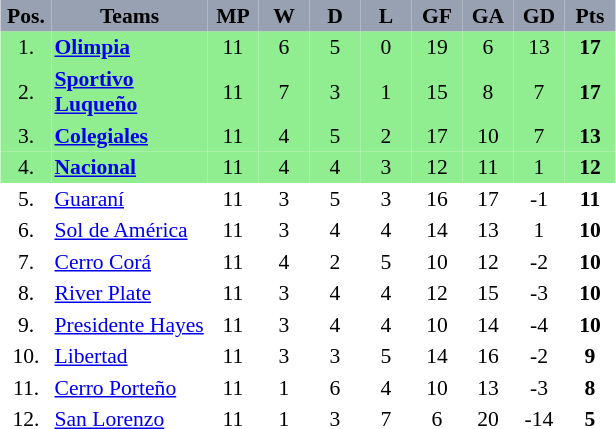<table class="sortable" style="margin:1em auto; text-align:center; font-size: 90%; border-collapse:collapse" border=0 cellspacing=0 cellpadding=2>
<tr bgcolor=#98A1B2>
<th width=30><span>Pos.</span></th>
<th width=100>Teams</th>
<th width=30><span>MP</span></th>
<th width=30><span>W</span></th>
<th width=30><span>D</span></th>
<th width=30><span>L</span></th>
<th width=30><span>GF</span></th>
<th width=30><span>GA</span></th>
<th width=30><span>GD</span></th>
<th width=30><span>Pts</span></th>
</tr>
<tr style="background: #90EE90">
<td>1.</td>
<td style="text-align: left;"><strong><a href='#'>Olimpia</a></strong></td>
<td>11</td>
<td>6</td>
<td>5</td>
<td>0</td>
<td>19</td>
<td>6</td>
<td>13</td>
<td><strong>17</strong></td>
</tr>
<tr style="background: #90EE90">
<td>2.</td>
<td style="text-align: left;"><strong><a href='#'>Sportivo Luqueño</a></strong></td>
<td>11</td>
<td>7</td>
<td>3</td>
<td>1</td>
<td>15</td>
<td>8</td>
<td>7</td>
<td><strong>17</strong></td>
</tr>
<tr style="background: #90EE90">
<td>3.</td>
<td style="text-align: left;"><strong><a href='#'>Colegiales</a></strong></td>
<td>11</td>
<td>4</td>
<td>5</td>
<td>2</td>
<td>17</td>
<td>10</td>
<td>7</td>
<td><strong>13</strong></td>
</tr>
<tr style="background: #90EE90">
<td>4.</td>
<td style="text-align: left;"><strong><a href='#'>Nacional</a></strong></td>
<td>11</td>
<td>4</td>
<td>4</td>
<td>3</td>
<td>12</td>
<td>11</td>
<td>1</td>
<td><strong>12</strong></td>
</tr>
<tr>
<td>5.</td>
<td style="text-align: left;"><a href='#'>Guaraní</a></td>
<td>11</td>
<td>3</td>
<td>5</td>
<td>3</td>
<td>16</td>
<td>17</td>
<td>-1</td>
<td><strong>11</strong></td>
</tr>
<tr>
<td>6.</td>
<td style="text-align: left;"><a href='#'>Sol de América</a></td>
<td>11</td>
<td>3</td>
<td>4</td>
<td>4</td>
<td>14</td>
<td>13</td>
<td>1</td>
<td><strong>10</strong></td>
</tr>
<tr>
<td>7.</td>
<td style="text-align: left;"><a href='#'>Cerro Corá</a></td>
<td>11</td>
<td>4</td>
<td>2</td>
<td>5</td>
<td>10</td>
<td>12</td>
<td>-2</td>
<td><strong>10</strong></td>
</tr>
<tr>
<td>8.</td>
<td style="text-align: left;"><a href='#'>River Plate</a></td>
<td>11</td>
<td>3</td>
<td>4</td>
<td>4</td>
<td>12</td>
<td>15</td>
<td>-3</td>
<td><strong>10</strong></td>
</tr>
<tr>
<td>9.</td>
<td style="text-align: left;"><a href='#'>Presidente Hayes</a></td>
<td>11</td>
<td>3</td>
<td>4</td>
<td>4</td>
<td>10</td>
<td>14</td>
<td>-4</td>
<td><strong>10</strong></td>
</tr>
<tr>
<td>10.</td>
<td style="text-align: left;"><a href='#'>Libertad</a></td>
<td>11</td>
<td>3</td>
<td>3</td>
<td>5</td>
<td>14</td>
<td>16</td>
<td>-2</td>
<td><strong>9</strong></td>
</tr>
<tr>
<td>11.</td>
<td style="text-align: left;"><a href='#'>Cerro Porteño</a></td>
<td>11</td>
<td>1</td>
<td>6</td>
<td>4</td>
<td>10</td>
<td>13</td>
<td>-3</td>
<td><strong>8</strong></td>
</tr>
<tr>
<td>12.</td>
<td style="text-align: left;"><a href='#'>San Lorenzo</a></td>
<td>11</td>
<td>1</td>
<td>3</td>
<td>7</td>
<td>6</td>
<td>20</td>
<td>-14</td>
<td><strong>5</strong></td>
</tr>
</table>
